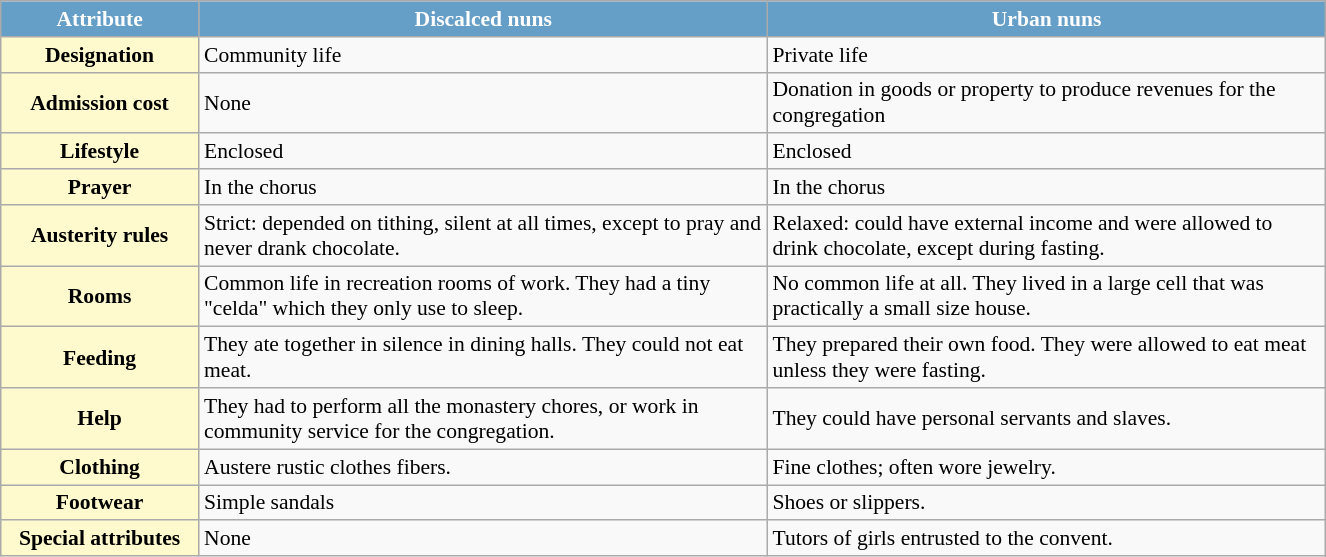<table class="wikitable" width=70% style="margin: 1em auto; font-size: 0.9em;">
<tr style="color:white;">
<th style="background:#659ec7;" align=center width=15%>Attribute</th>
<th style="background:#659ec7;" align=center>Discalced nuns</th>
<th style="background:#659ec7;" align=center>Urban nuns</th>
</tr>
<tr>
<th style="background:lemonchiffon;">Designation</th>
<td>Community life</td>
<td>Private life</td>
</tr>
<tr>
<th style="background:lemonchiffon;">Admission cost</th>
<td>None</td>
<td>Donation in goods or property to produce revenues for the congregation</td>
</tr>
<tr>
<th style="background:lemonchiffon;">Lifestyle</th>
<td>Enclosed</td>
<td>Enclosed</td>
</tr>
<tr>
<th style="background:lemonchiffon;">Prayer</th>
<td>In the chorus</td>
<td>In the chorus</td>
</tr>
<tr>
<th style="background:lemonchiffon;">Austerity rules</th>
<td>Strict: depended on tithing, silent at all times, except to pray and never drank chocolate.</td>
<td>Relaxed: could have external income and were allowed to drink chocolate, except during fasting.</td>
</tr>
<tr>
<th style="background:lemonchiffon;">Rooms</th>
<td>Common life in recreation rooms of work.  They had a tiny "celda" which they only use to sleep.</td>
<td>No common life at all. They lived in a large cell that was practically a small size house.</td>
</tr>
<tr>
<th style="background:lemonchiffon;">Feeding</th>
<td>They ate together in silence in dining halls.  They could not eat meat.</td>
<td>They prepared their own food.  They were allowed to eat meat unless they were fasting.</td>
</tr>
<tr>
<th style="background:lemonchiffon;">Help</th>
<td>They had to perform all the monastery chores, or work in community service for the congregation.</td>
<td>They could have personal servants and slaves.</td>
</tr>
<tr>
<th style="background:lemonchiffon;">Clothing</th>
<td>Austere rustic clothes fibers.</td>
<td>Fine clothes; often wore jewelry.</td>
</tr>
<tr>
<th style="background:lemonchiffon;">Footwear</th>
<td>Simple sandals</td>
<td>Shoes or slippers.</td>
</tr>
<tr>
<th style="background:lemonchiffon;">Special attributes</th>
<td>None</td>
<td>Tutors of girls entrusted to the convent.</td>
</tr>
</table>
